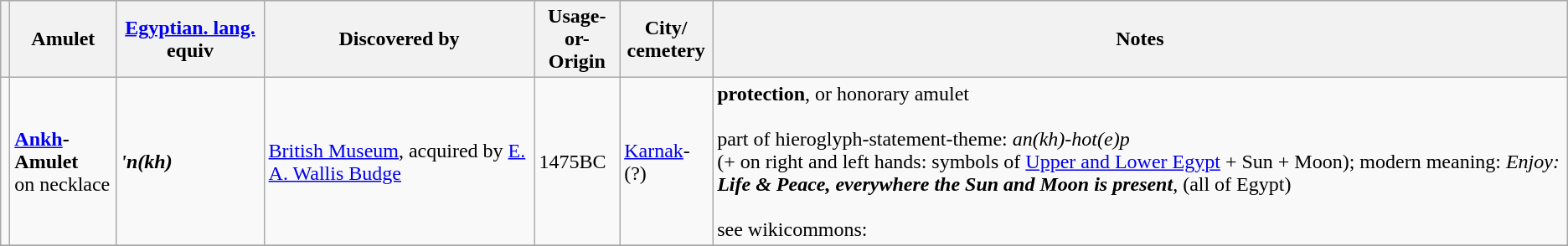<table class="wikitable sortable">
<tr style="background:#efefef;">
<th></th>
<th><strong>Amulet</strong></th>
<th><a href='#'>Egyptian. lang.</a> equiv</th>
<th>Discovered by</th>
<th>Usage-or-<br>Origin</th>
<th>City/<br>cemetery</th>
<th>Notes</th>
</tr>
<tr>
<td></td>
<td><strong><a href='#'>Ankh</a>-Amulet</strong><br>on necklace</td>
<td><strong><em> 'n(kh)</em></strong></td>
<td><a href='#'>British Museum</a>, acquired by <a href='#'>E. A. Wallis Budge</a></td>
<td>1475BC</td>
<td><a href='#'>Karnak</a>-(?)</td>
<td><strong>protection</strong>, or honorary amulet<br><br>part of hieroglyph-statement-theme: <em>an(kh)-hot(e)p</em><br>(+ on right and left hands: symbols of <a href='#'>Upper and Lower Egypt</a> + Sun + Moon); modern meaning: <em>Enjoy:</em> <strong><em>Life & Peace, everywhere the Sun and Moon is present</em></strong>, (all of Egypt)<br><br>see wikicommons: </td>
</tr>
<tr>
</tr>
</table>
